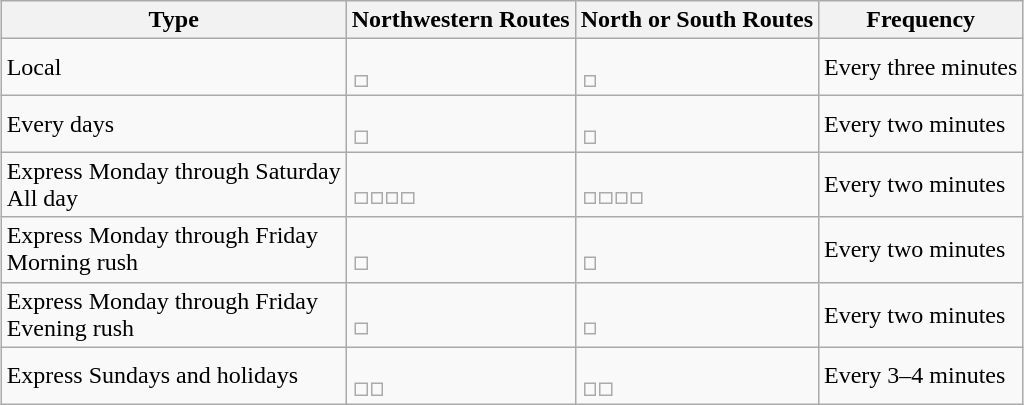<table class="wikitable" style="margin-left: auto; margin-right: auto; border: none;">
<tr>
<th>Type</th>
<th>Northwestern Routes</th>
<th>North or South Routes</th>
<th>Frequency</th>
</tr>
<tr>
<td>Local</td>
<td><br><table style="border:0px;">
<tr>
<td></td>
</tr>
</table>
</td>
<td><br><table style="border:0px;">
<tr>
<td></td>
</tr>
</table>
</td>
<td>Every three minutes</td>
</tr>
<tr>
<td>Every days</td>
<td><br><table style="border:0px;">
<tr>
<td></td>
</tr>
</table>
</td>
<td><br><table style="border:0px;">
<tr>
<td></td>
</tr>
</table>
</td>
<td>Every two minutes</td>
</tr>
<tr>
<td>Express Monday through Saturday<br>All day</td>
<td><br><table style="border:0px;">
<tr>
<td></td>
<td></td>
<td></td>
<td></td>
</tr>
</table>
</td>
<td><br><table style="border:0px;">
<tr>
<td></td>
<td></td>
<td></td>
<td></td>
</tr>
</table>
</td>
<td>Every two minutes</td>
</tr>
<tr>
<td>Express Monday through Friday<br>Morning rush</td>
<td><br><table style="border:0px;">
<tr>
<td></td>
</tr>
</table>
</td>
<td><br><table style="border:0px;">
<tr>
<td></td>
</tr>
</table>
</td>
<td>Every two minutes</td>
</tr>
<tr>
<td>Express Monday through Friday<br>Evening rush</td>
<td><br><table style="border:0px;">
<tr>
<td></td>
</tr>
</table>
</td>
<td><br><table style="border:0px;">
<tr>
<td></td>
</tr>
</table>
</td>
<td>Every two minutes</td>
</tr>
<tr>
<td>Express Sundays and holidays</td>
<td><br><table style="border:0px;">
<tr>
<td></td>
<td></td>
</tr>
</table>
</td>
<td><br><table style="border:0px;">
<tr>
<td></td>
<td></td>
</tr>
</table>
</td>
<td>Every 3–4 minutes</td>
</tr>
</table>
